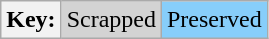<table class="wikitable">
<tr>
<th>Key:</th>
<td bgcolor=lightgrey >Scrapped</td>
<td bgcolor=lightskyblue >Preserved</td>
</tr>
</table>
